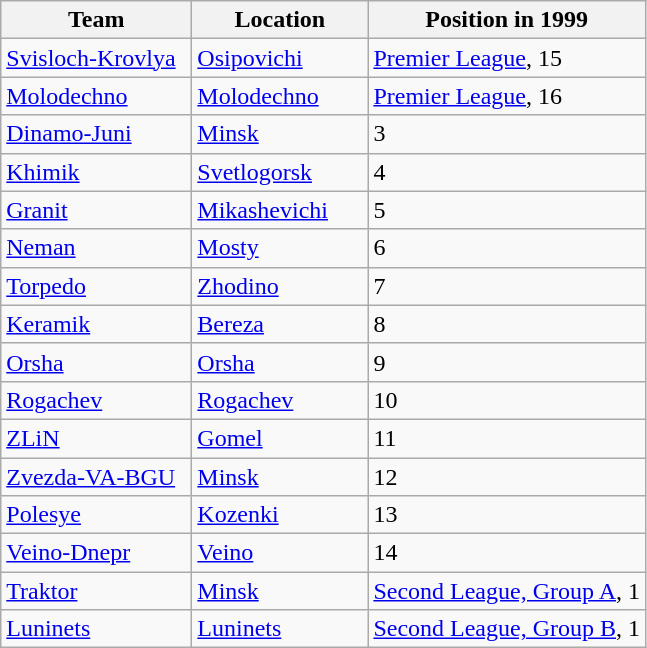<table class="wikitable sortable" style="text-align:left">
<tr>
<th width=120>Team</th>
<th width=110>Location</th>
<th data-sort-type="number">Position in 1999</th>
</tr>
<tr>
<td><a href='#'>Svisloch-Krovlya</a></td>
<td><a href='#'>Osipovichi</a></td>
<td><a href='#'>Premier League</a>, 15</td>
</tr>
<tr>
<td><a href='#'>Molodechno</a></td>
<td><a href='#'>Molodechno</a></td>
<td><a href='#'>Premier League</a>, 16</td>
</tr>
<tr>
<td><a href='#'>Dinamo-Juni</a></td>
<td><a href='#'>Minsk</a></td>
<td>3</td>
</tr>
<tr>
<td><a href='#'>Khimik</a></td>
<td><a href='#'>Svetlogorsk</a></td>
<td>4</td>
</tr>
<tr>
<td><a href='#'>Granit</a></td>
<td><a href='#'>Mikashevichi</a></td>
<td>5</td>
</tr>
<tr>
<td><a href='#'>Neman</a></td>
<td><a href='#'>Mosty</a></td>
<td>6</td>
</tr>
<tr>
<td><a href='#'>Torpedo</a></td>
<td><a href='#'>Zhodino</a></td>
<td>7</td>
</tr>
<tr>
<td><a href='#'>Keramik</a></td>
<td><a href='#'>Bereza</a></td>
<td>8</td>
</tr>
<tr>
<td><a href='#'>Orsha</a></td>
<td><a href='#'>Orsha</a></td>
<td>9</td>
</tr>
<tr>
<td><a href='#'>Rogachev</a></td>
<td><a href='#'>Rogachev</a></td>
<td>10</td>
</tr>
<tr>
<td><a href='#'>ZLiN</a></td>
<td><a href='#'>Gomel</a></td>
<td>11</td>
</tr>
<tr>
<td><a href='#'>Zvezda-VA-BGU</a></td>
<td><a href='#'>Minsk</a></td>
<td>12</td>
</tr>
<tr>
<td><a href='#'>Polesye</a></td>
<td><a href='#'>Kozenki</a></td>
<td>13</td>
</tr>
<tr>
<td><a href='#'>Veino-Dnepr</a></td>
<td><a href='#'>Veino</a></td>
<td>14</td>
</tr>
<tr>
<td><a href='#'>Traktor</a></td>
<td><a href='#'>Minsk</a></td>
<td><a href='#'>Second League, Group A</a>, 1</td>
</tr>
<tr>
<td><a href='#'>Luninets</a></td>
<td><a href='#'>Luninets</a></td>
<td><a href='#'>Second League, Group B</a>, 1</td>
</tr>
</table>
